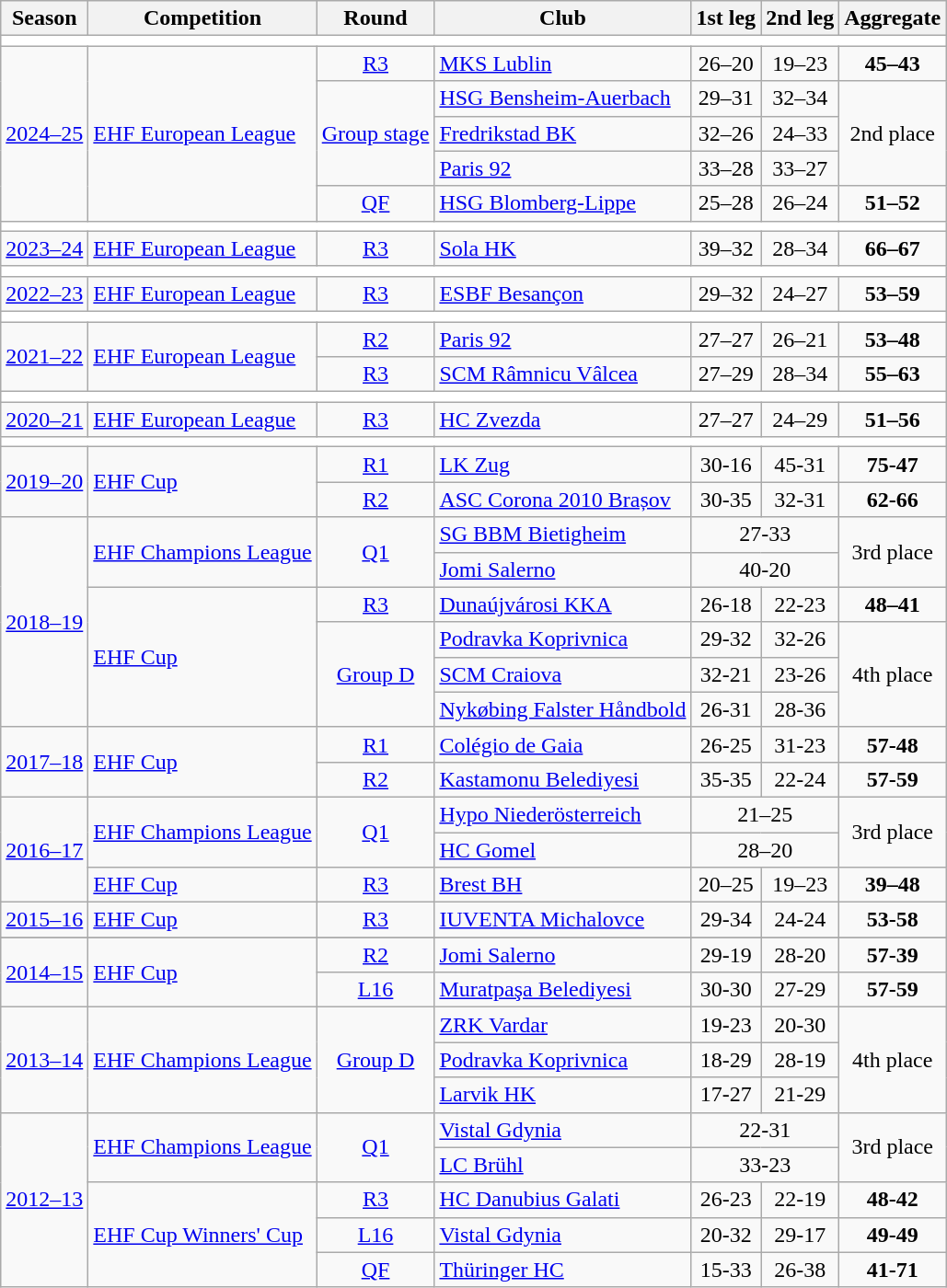<table class="wikitable">
<tr>
<th>Season</th>
<th>Competition</th>
<th>Round</th>
<th>Club</th>
<th>1st leg</th>
<th>2nd leg</th>
<th>Aggregate</th>
</tr>
<tr>
<td colspan="7" bgcolor=white></td>
</tr>
<tr>
<td rowspan="5"><a href='#'>2024–25</a></td>
<td rowspan="5"><a href='#'>EHF European League</a></td>
<td style="text-align:center;"><a href='#'>R3</a></td>
<td> <a href='#'>MKS Lublin</a></td>
<td style="text-align:center;">26–20</td>
<td style="text-align:center;">19–23</td>
<td style="text-align:center;"><strong>45–43</strong></td>
</tr>
<tr>
<td rowspan=3 style="text-align:center;"><a href='#'>Group stage</a></td>
<td> <a href='#'>HSG Bensheim-Auerbach</a></td>
<td style="text-align:center;">29–31</td>
<td style="text-align:center;">32–34</td>
<td rowspan=3 style="text-align:center;">2nd place</td>
</tr>
<tr>
<td> <a href='#'>Fredrikstad BK</a></td>
<td style="text-align:center;">32–26</td>
<td style="text-align:center;">24–33</td>
</tr>
<tr>
<td> <a href='#'>Paris 92</a></td>
<td style="text-align:center;">33–28</td>
<td style="text-align:center;">33–27</td>
</tr>
<tr>
<td style="text-align:center;"><a href='#'>QF</a></td>
<td> <a href='#'>HSG Blomberg-Lippe</a></td>
<td style="text-align:center;">25–28</td>
<td style="text-align:center;">26–24</td>
<td style="text-align:center;"><strong>51–52</strong></td>
</tr>
<tr>
<td colspan="7" bgcolor=white></td>
</tr>
<tr>
<td rowspan="1"><a href='#'>2023–24</a></td>
<td rowspan="1"><a href='#'>EHF European League</a></td>
<td style="text-align:center;"><a href='#'>R3</a></td>
<td> <a href='#'>Sola HK</a></td>
<td style="text-align:center;">39–32</td>
<td style="text-align:center;">28–34</td>
<td style="text-align:center;"><strong>66–67</strong></td>
</tr>
<tr>
<td colspan="7" bgcolor=white></td>
</tr>
<tr>
<td rowspan="1"><a href='#'>2022–23</a></td>
<td rowspan="1"><a href='#'>EHF European League</a></td>
<td style="text-align:center;"><a href='#'>R3</a></td>
<td> <a href='#'>ESBF Besançon</a></td>
<td style="text-align:center;">29–32</td>
<td style="text-align:center;">24–27</td>
<td style="text-align:center;"><strong>53–59</strong></td>
</tr>
<tr>
<td colspan="7" bgcolor=white></td>
</tr>
<tr>
<td rowspan="2"><a href='#'>2021–22</a></td>
<td rowspan="2"><a href='#'>EHF European League</a></td>
<td style="text-align:center;"><a href='#'>R2</a></td>
<td> <a href='#'>Paris 92</a></td>
<td style="text-align:center;">27–27</td>
<td style="text-align:center;">26–21</td>
<td style="text-align:center;"><strong>53–48</strong></td>
</tr>
<tr>
<td style="text-align:center;"><a href='#'>R3</a></td>
<td> <a href='#'>SCM Râmnicu Vâlcea</a></td>
<td style="text-align:center;">27–29</td>
<td style="text-align:center;">28–34</td>
<td style="text-align:center;"><strong>55–63</strong></td>
</tr>
<tr>
<td colspan="7" bgcolor=white></td>
</tr>
<tr>
<td rowspan="1"><a href='#'>2020–21</a></td>
<td rowspan="1"><a href='#'>EHF European League</a></td>
<td style="text-align:center;"><a href='#'>R3</a></td>
<td> <a href='#'>HC Zvezda</a></td>
<td style="text-align:center;">27–27</td>
<td style="text-align:center;">24–29</td>
<td style="text-align:center;"><strong>51–56</strong></td>
</tr>
<tr>
<td colspan="7" bgcolor=white></td>
</tr>
<tr>
<td rowspan="2"><a href='#'>2019–20</a></td>
<td rowspan="2"><a href='#'>EHF Cup</a></td>
<td style="text-align:center;"><a href='#'>R1</a></td>
<td> <a href='#'>LK Zug</a></td>
<td style="text-align:center;">30-16</td>
<td style="text-align:center;">45-31</td>
<td style="text-align:center;"><strong>75-47</strong></td>
</tr>
<tr>
<td style="text-align:center;"><a href='#'>R2</a></td>
<td> <a href='#'>ASC Corona 2010 Brașov</a></td>
<td style="text-align:center;">30-35</td>
<td style="text-align:center;">32-31</td>
<td style="text-align:center;"><strong>62-66 </strong></td>
</tr>
<tr>
<td rowspan="6"><a href='#'>2018–19</a></td>
<td rowspan="2"><a href='#'>EHF Champions League</a></td>
<td rowspan="2" style="text-align:center;"><a href='#'>Q1</a></td>
<td> <a href='#'>SG BBM Bietigheim</a></td>
<td colspan="2"  style="text-align:center;">27-33</td>
<td rowspan="2"  style="text-align:center;">3rd place</td>
</tr>
<tr>
<td> <a href='#'>Jomi Salerno</a></td>
<td colspan="2"  style="text-align:center;">40-20</td>
</tr>
<tr>
<td rowspan="4"><a href='#'>EHF Cup</a></td>
<td style="text-align:center;"><a href='#'>R3</a></td>
<td> <a href='#'>Dunaújvárosi KKA</a></td>
<td style="text-align:center;">26-18</td>
<td style="text-align:center;">22-23</td>
<td style="text-align:center;"><strong>48–41</strong></td>
</tr>
<tr>
<td rowspan="3" style="text-align:center;"><a href='#'>Group D</a></td>
<td> <a href='#'>Podravka Koprivnica</a></td>
<td style="text-align:center;">29-32</td>
<td style="text-align:center;">32-26</td>
<td rowspan="3" style="text-align:center;">4th place</td>
</tr>
<tr>
<td> <a href='#'>SCM Craiova</a></td>
<td style="text-align:center;">32-21</td>
<td style="text-align:center;">23-26</td>
</tr>
<tr>
<td> <a href='#'>Nykøbing Falster Håndbold</a></td>
<td style="text-align:center;">26-31</td>
<td style="text-align:center;">28-36</td>
</tr>
<tr>
<td rowspan="2"><a href='#'>2017–18</a></td>
<td rowspan="2"><a href='#'>EHF Cup</a></td>
<td style="text-align:center;"><a href='#'>R1</a></td>
<td> <a href='#'>Colégio de Gaia</a></td>
<td style="text-align:center;">26-25</td>
<td style="text-align:center;">31-23</td>
<td style="text-align:center;"><strong>57-48</strong></td>
</tr>
<tr>
<td style="text-align:center;"><a href='#'>R2</a></td>
<td> <a href='#'>Kastamonu Belediyesi</a></td>
<td style="text-align:center;">35-35</td>
<td style="text-align:center;">22-24</td>
<td style="text-align:center;"><strong>57-59</strong></td>
</tr>
<tr>
<td rowspan="3"><a href='#'>2016–17</a></td>
<td rowspan="2"><a href='#'>EHF Champions League</a></td>
<td rowspan="2" style="text-align:center;"><a href='#'>Q1</a></td>
<td> <a href='#'>Hypo Niederösterreich</a></td>
<td colspan="2"  style="text-align:center;">21–25</td>
<td rowspan="2"  style="text-align:center;">3rd place</td>
</tr>
<tr>
<td> <a href='#'>HC Gomel</a></td>
<td colspan="2"  style="text-align:center;">28–20</td>
</tr>
<tr>
<td><a href='#'>EHF Cup</a></td>
<td style="text-align:center;"><a href='#'>R3</a></td>
<td> <a href='#'>Brest BH</a></td>
<td style="text-align:center;">20–25</td>
<td style="text-align:center;">19–23</td>
<td style="text-align:center;"><strong>39–48</strong></td>
</tr>
<tr>
<td><a href='#'>2015–16</a></td>
<td><a href='#'>EHF Cup</a></td>
<td style="text-align:center;"><a href='#'>R3</a></td>
<td> <a href='#'>IUVENTA Michalovce</a></td>
<td style="text-align:center;">29-34</td>
<td style="text-align:center;">24-24</td>
<td style="text-align:center;"><strong>53-58</strong></td>
</tr>
<tr>
</tr>
<tr>
<td rowspan="2"><a href='#'>2014–15</a></td>
<td rowspan="2"><a href='#'>EHF Cup</a></td>
<td style="text-align:center;"><a href='#'>R2</a></td>
<td> <a href='#'>Jomi Salerno</a></td>
<td style="text-align:center;">29-19</td>
<td style="text-align:center;">28-20</td>
<td style="text-align:center;"><strong>57-39</strong></td>
</tr>
<tr>
<td style="text-align:center;"><a href='#'>L16</a></td>
<td> <a href='#'>Muratpaşa Belediyesi</a></td>
<td style="text-align:center;">30-30</td>
<td style="text-align:center;">27-29</td>
<td style="text-align:center;"><strong>57-59</strong></td>
</tr>
<tr>
<td rowspan="3"><a href='#'>2013–14</a></td>
<td rowspan="3"><a href='#'>EHF Champions League</a></td>
<td rowspan="3" style="text-align:center;"><a href='#'>Group D</a></td>
<td> <a href='#'>ZRK Vardar</a></td>
<td style="text-align:center;">19-23</td>
<td style="text-align:center;">20-30</td>
<td rowspan="3" style="text-align:center;">4th place</td>
</tr>
<tr>
<td> <a href='#'>Podravka Koprivnica</a></td>
<td style="text-align:center;">18-29</td>
<td style="text-align:center;">28-19</td>
</tr>
<tr>
<td> <a href='#'>Larvik HK</a></td>
<td style="text-align:center;">17-27</td>
<td style="text-align:center;">21-29</td>
</tr>
<tr>
<td rowspan="5"><a href='#'>2012–13</a></td>
<td rowspan="2"><a href='#'>EHF Champions League</a></td>
<td rowspan="2" style="text-align:center;"><a href='#'>Q1</a></td>
<td> <a href='#'>Vistal Gdynia</a></td>
<td colspan="2" style="text-align:center;">22-31</td>
<td rowspan="2" style="text-align:center;">3rd place</td>
</tr>
<tr>
<td>   <a href='#'>LC Brühl</a></td>
<td colspan="2" style="text-align:center;">33-23</td>
</tr>
<tr>
<td rowspan="3"><a href='#'>EHF Cup Winners' Cup</a></td>
<td style="text-align:center;"><a href='#'>R3</a></td>
<td> <a href='#'>HC Danubius Galati</a></td>
<td style="text-align:center;">26-23</td>
<td style="text-align:center;">22-19</td>
<td style="text-align:center;"><strong>48-42</strong></td>
</tr>
<tr>
<td style="text-align:center;"><a href='#'>L16</a></td>
<td> <a href='#'>Vistal Gdynia</a></td>
<td style="text-align:center;">20-32</td>
<td style="text-align:center;">29-17</td>
<td style="text-align:center;"><strong>49-49</strong></td>
</tr>
<tr>
<td style="text-align:center;"><a href='#'>QF</a></td>
<td> <a href='#'>Thüringer HC</a></td>
<td style="text-align:center;">15-33</td>
<td style="text-align:center;">26-38</td>
<td style="text-align:center;"><strong>41-71</strong></td>
</tr>
</table>
